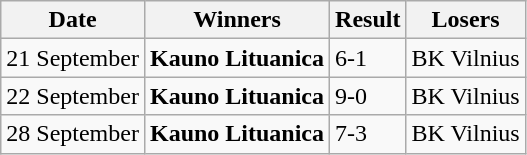<table class="wikitable">
<tr>
<th>Date</th>
<th>Winners</th>
<th>Result</th>
<th>Losers</th>
</tr>
<tr>
<td>21 September</td>
<td><strong>Kauno Lituanica</strong></td>
<td>6-1</td>
<td>BK Vilnius</td>
</tr>
<tr>
<td>22 September</td>
<td><strong>Kauno Lituanica</strong></td>
<td>9-0</td>
<td>BK Vilnius</td>
</tr>
<tr>
<td>28 September</td>
<td><strong>Kauno Lituanica</strong></td>
<td>7-3</td>
<td>BK Vilnius</td>
</tr>
</table>
